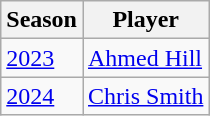<table class="wikitable">
<tr>
<th>Season</th>
<th>Player</th>
</tr>
<tr>
<td><a href='#'>2023</a></td>
<td><a href='#'>Ahmed Hill</a></td>
</tr>
<tr>
<td><a href='#'>2024</a></td>
<td><a href='#'>Chris Smith</a></td>
</tr>
</table>
